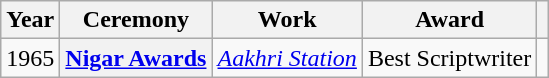<table class="wikitable plainrowheaders">
<tr>
<th scope="col">Year</th>
<th scope="col">Ceremony</th>
<th scope="col">Work</th>
<th scope="col">Award</th>
<th></th>
</tr>
<tr>
<td>1965</td>
<th scope="row"><a href='#'>Nigar Awards</a></th>
<td><em><a href='#'>Aakhri Station</a></em></td>
<td>Best Scriptwriter</td>
<td></td>
</tr>
</table>
